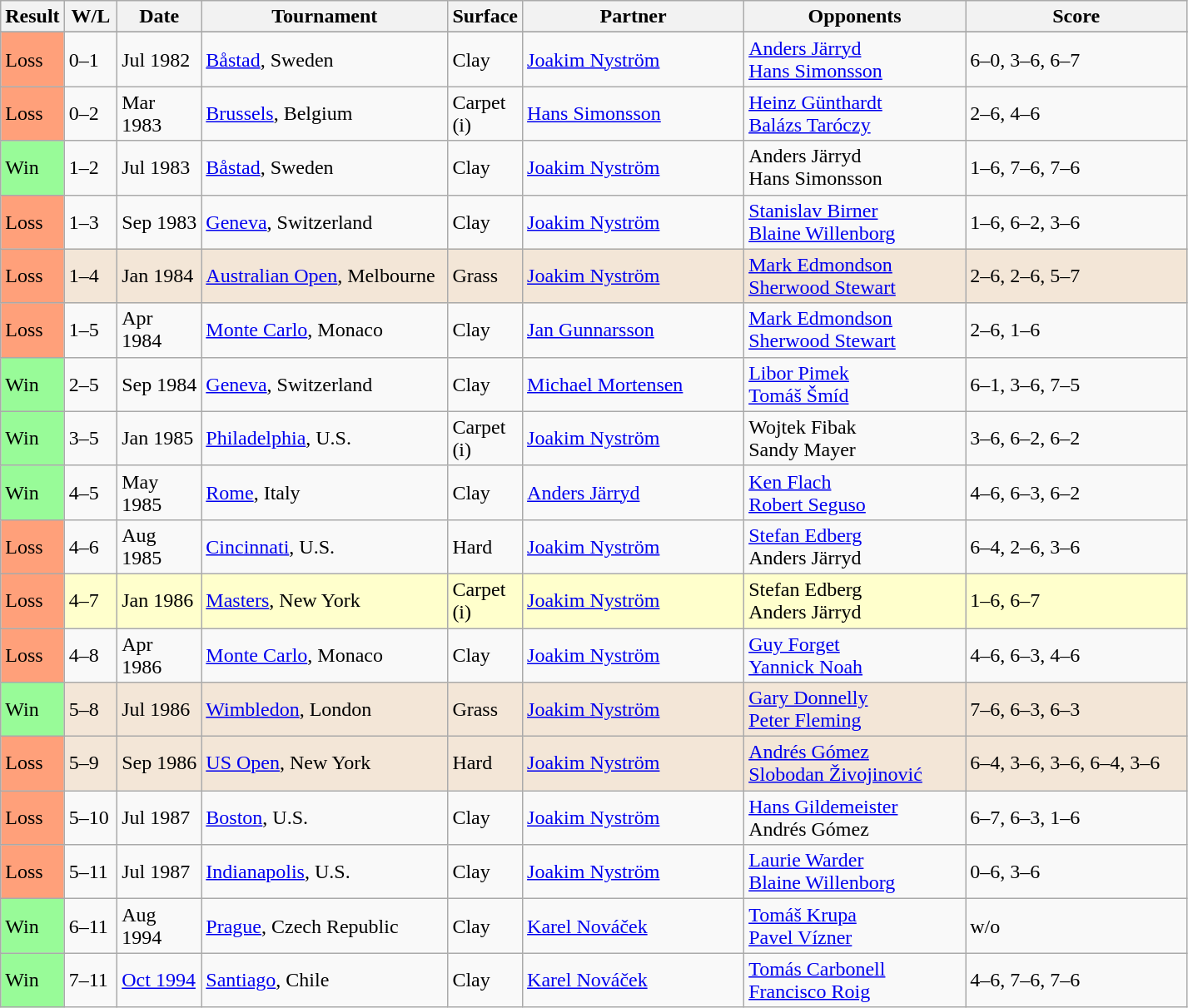<table class="sortable wikitable">
<tr>
<th style="width:40px">Result</th>
<th style="width:35px" class="unsortable">W/L</th>
<th style="width:60px">Date</th>
<th style="width:190px">Tournament</th>
<th style="width:50px">Surface</th>
<th style="width:170px">Partner</th>
<th style="width:170px">Opponents</th>
<th style="width:170px" class="unsortable">Score</th>
</tr>
<tr>
</tr>
<tr>
<td style="background:#ffa07a;">Loss</td>
<td>0–1</td>
<td>Jul 1982</td>
<td><a href='#'>Båstad</a>, Sweden</td>
<td>Clay</td>
<td> <a href='#'>Joakim Nyström</a></td>
<td> <a href='#'>Anders Järryd</a> <br>  <a href='#'>Hans Simonsson</a></td>
<td>6–0, 3–6, 6–7</td>
</tr>
<tr>
<td style="background:#ffa07a;">Loss</td>
<td>0–2</td>
<td>Mar 1983</td>
<td><a href='#'>Brussels</a>, Belgium</td>
<td>Carpet (i)</td>
<td> <a href='#'>Hans Simonsson</a></td>
<td> <a href='#'>Heinz Günthardt</a> <br>  <a href='#'>Balázs Taróczy</a></td>
<td>2–6, 4–6</td>
</tr>
<tr>
<td style="background:#98fb98;">Win</td>
<td>1–2</td>
<td>Jul 1983</td>
<td><a href='#'>Båstad</a>, Sweden</td>
<td>Clay</td>
<td> <a href='#'>Joakim Nyström</a></td>
<td> Anders Järryd <br>  Hans Simonsson</td>
<td>1–6, 7–6, 7–6</td>
</tr>
<tr>
<td style="background:#ffa07a;">Loss</td>
<td>1–3</td>
<td>Sep 1983</td>
<td><a href='#'>Geneva</a>, Switzerland</td>
<td>Clay</td>
<td> <a href='#'>Joakim Nyström</a></td>
<td> <a href='#'>Stanislav Birner</a> <br>  <a href='#'>Blaine Willenborg</a></td>
<td>1–6, 6–2, 3–6</td>
</tr>
<tr style="background:#f3e6d7;">
<td style="background:#ffa07a;">Loss</td>
<td>1–4</td>
<td>Jan 1984</td>
<td><a href='#'>Australian Open</a>, Melbourne</td>
<td>Grass</td>
<td> <a href='#'>Joakim Nyström</a></td>
<td> <a href='#'>Mark Edmondson</a> <br>  <a href='#'>Sherwood Stewart</a></td>
<td>2–6, 2–6, 5–7</td>
</tr>
<tr>
<td style="background:#ffa07a;">Loss</td>
<td>1–5</td>
<td>Apr 1984</td>
<td><a href='#'>Monte Carlo</a>, Monaco</td>
<td>Clay</td>
<td> <a href='#'>Jan Gunnarsson</a></td>
<td> <a href='#'>Mark Edmondson</a> <br>  <a href='#'>Sherwood Stewart</a></td>
<td>2–6, 1–6</td>
</tr>
<tr>
<td style="background:#98fb98;">Win</td>
<td>2–5</td>
<td>Sep 1984</td>
<td><a href='#'>Geneva</a>, Switzerland</td>
<td>Clay</td>
<td> <a href='#'>Michael Mortensen</a></td>
<td> <a href='#'>Libor Pimek</a> <br>  <a href='#'>Tomáš Šmíd</a></td>
<td>6–1, 3–6, 7–5</td>
</tr>
<tr>
<td style="background:#98fb98;">Win</td>
<td>3–5</td>
<td>Jan 1985</td>
<td><a href='#'>Philadelphia</a>, U.S.</td>
<td>Carpet (i)</td>
<td> <a href='#'>Joakim Nyström</a></td>
<td> Wojtek Fibak <br>  Sandy Mayer</td>
<td>3–6, 6–2, 6–2</td>
</tr>
<tr>
<td style="background:#98fb98;">Win</td>
<td>4–5</td>
<td>May 1985</td>
<td><a href='#'>Rome</a>, Italy</td>
<td>Clay</td>
<td> <a href='#'>Anders Järryd</a></td>
<td> <a href='#'>Ken Flach</a> <br>  <a href='#'>Robert Seguso</a></td>
<td>4–6, 6–3, 6–2</td>
</tr>
<tr>
<td style="background:#ffa07a;">Loss</td>
<td>4–6</td>
<td>Aug 1985</td>
<td><a href='#'>Cincinnati</a>, U.S.</td>
<td>Hard</td>
<td> <a href='#'>Joakim Nyström</a></td>
<td> <a href='#'>Stefan Edberg</a> <br>  Anders Järryd</td>
<td>6–4, 2–6, 3–6</td>
</tr>
<tr style="background:#ffffcc;">
<td style="background:#ffa07a;">Loss</td>
<td>4–7</td>
<td>Jan 1986</td>
<td><a href='#'>Masters</a>, New York</td>
<td>Carpet (i)</td>
<td> <a href='#'>Joakim Nyström</a></td>
<td> Stefan Edberg <br>  Anders Järryd</td>
<td>1–6, 6–7</td>
</tr>
<tr>
<td style="background:#ffa07a;">Loss</td>
<td>4–8</td>
<td>Apr 1986</td>
<td><a href='#'>Monte Carlo</a>, Monaco</td>
<td>Clay</td>
<td> <a href='#'>Joakim Nyström</a></td>
<td> <a href='#'>Guy Forget</a> <br>  <a href='#'>Yannick Noah</a></td>
<td>4–6, 6–3, 4–6</td>
</tr>
<tr style="background:#f3e6d7;">
<td style="background:#98fb98;">Win</td>
<td>5–8</td>
<td>Jul 1986</td>
<td><a href='#'>Wimbledon</a>, London</td>
<td>Grass</td>
<td> <a href='#'>Joakim Nyström</a></td>
<td> <a href='#'>Gary Donnelly</a> <br>  <a href='#'>Peter Fleming</a></td>
<td>7–6, 6–3, 6–3</td>
</tr>
<tr style="background:#f3e6d7;">
<td style="background:#ffa07a;">Loss</td>
<td>5–9</td>
<td>Sep 1986</td>
<td><a href='#'>US Open</a>, New York</td>
<td>Hard</td>
<td> <a href='#'>Joakim Nyström</a></td>
<td> <a href='#'>Andrés Gómez</a> <br>  <a href='#'>Slobodan Živojinović</a></td>
<td>6–4, 3–6, 3–6, 6–4, 3–6</td>
</tr>
<tr>
<td style="background:#ffa07a;">Loss</td>
<td>5–10</td>
<td>Jul 1987</td>
<td><a href='#'>Boston</a>, U.S.</td>
<td>Clay</td>
<td> <a href='#'>Joakim Nyström</a></td>
<td> <a href='#'>Hans Gildemeister</a> <br>  Andrés Gómez</td>
<td>6–7, 6–3, 1–6</td>
</tr>
<tr>
<td style="background:#ffa07a;">Loss</td>
<td>5–11</td>
<td>Jul 1987</td>
<td><a href='#'>Indianapolis</a>, U.S.</td>
<td>Clay</td>
<td> <a href='#'>Joakim Nyström</a></td>
<td> <a href='#'>Laurie Warder</a> <br>  <a href='#'>Blaine Willenborg</a></td>
<td>0–6, 3–6</td>
</tr>
<tr>
<td style="background:#98fb98;">Win</td>
<td>6–11</td>
<td>Aug 1994</td>
<td><a href='#'>Prague</a>, Czech Republic</td>
<td>Clay</td>
<td> <a href='#'>Karel Nováček</a></td>
<td> <a href='#'>Tomáš Krupa</a> <br>  <a href='#'>Pavel Vízner</a></td>
<td>w/o</td>
</tr>
<tr>
<td style="background:#98fb98;">Win</td>
<td>7–11</td>
<td><a href='#'>Oct 1994</a></td>
<td><a href='#'>Santiago</a>, Chile</td>
<td>Clay</td>
<td> <a href='#'>Karel Nováček</a></td>
<td> <a href='#'>Tomás Carbonell</a> <br>  <a href='#'>Francisco Roig</a></td>
<td>4–6, 7–6, 7–6</td>
</tr>
</table>
